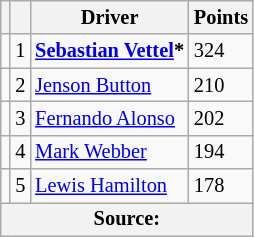<table class="wikitable" style="font-size: 85%;">
<tr>
<th></th>
<th></th>
<th>Driver</th>
<th>Points</th>
</tr>
<tr>
<td align="left"></td>
<td style="text-align:center;">1</td>
<td> <strong><a href='#'>Sebastian Vettel</a>*</strong></td>
<td>324</td>
</tr>
<tr>
<td align="left"></td>
<td style="text-align:center;">2</td>
<td> <a href='#'>Jenson Button</a></td>
<td>210</td>
</tr>
<tr>
<td align="left"></td>
<td style="text-align:center;">3</td>
<td> <a href='#'>Fernando Alonso</a></td>
<td>202</td>
</tr>
<tr>
<td align="left"></td>
<td style="text-align:center;">4</td>
<td> <a href='#'>Mark Webber</a></td>
<td>194</td>
</tr>
<tr>
<td align="left"></td>
<td style="text-align:center;">5</td>
<td> <a href='#'>Lewis Hamilton</a></td>
<td>178</td>
</tr>
<tr>
<th colspan=4>Source: </th>
</tr>
</table>
